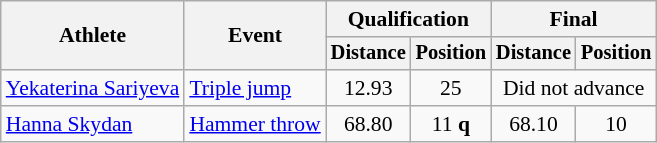<table class=wikitable style=font-size:90%>
<tr>
<th rowspan=2>Athlete</th>
<th rowspan=2>Event</th>
<th colspan=2>Qualification</th>
<th colspan=2>Final</th>
</tr>
<tr style=font-size:95%>
<th>Distance</th>
<th>Position</th>
<th>Distance</th>
<th>Position</th>
</tr>
<tr align=center>
<td align=left><a href='#'>Yekaterina Sariyeva</a></td>
<td align=left><a href='#'>Triple jump</a></td>
<td>12.93</td>
<td>25</td>
<td colspan=2>Did not advance</td>
</tr>
<tr align=center>
<td align=left><a href='#'>Hanna Skydan</a></td>
<td align=left><a href='#'>Hammer throw</a></td>
<td>68.80</td>
<td>11 <strong>q</strong></td>
<td>68.10</td>
<td>10</td>
</tr>
</table>
